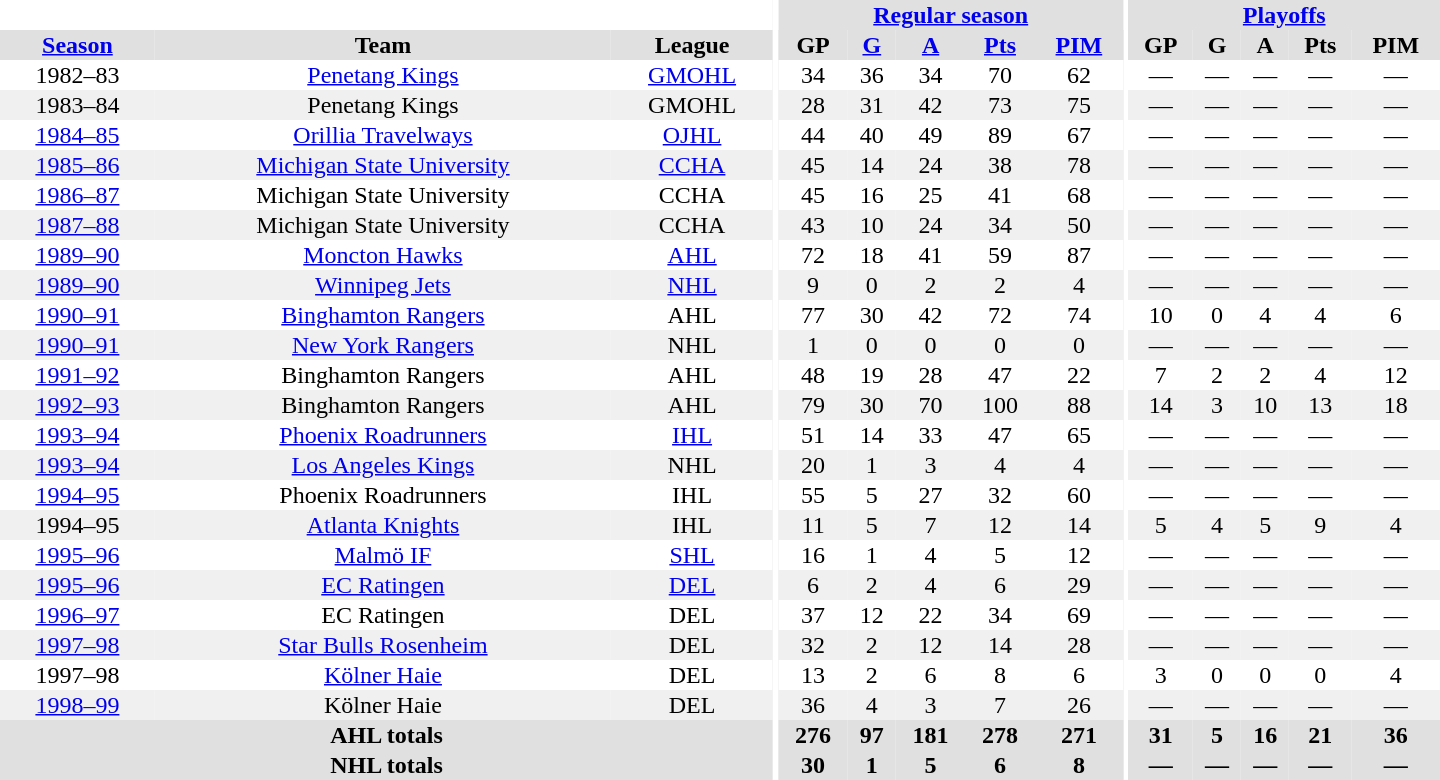<table border="0" cellpadding="1" cellspacing="0" style="text-align:center; width:60em">
<tr bgcolor="#e0e0e0">
<th colspan="3" bgcolor="#ffffff"></th>
<th rowspan="100" bgcolor="#ffffff"></th>
<th colspan="5"><a href='#'>Regular season</a></th>
<th rowspan="100" bgcolor="#ffffff"></th>
<th colspan="5"><a href='#'>Playoffs</a></th>
</tr>
<tr bgcolor="#e0e0e0">
<th><a href='#'>Season</a></th>
<th>Team</th>
<th>League</th>
<th>GP</th>
<th><a href='#'>G</a></th>
<th><a href='#'>A</a></th>
<th><a href='#'>Pts</a></th>
<th><a href='#'>PIM</a></th>
<th>GP</th>
<th>G</th>
<th>A</th>
<th>Pts</th>
<th>PIM</th>
</tr>
<tr>
<td>1982–83</td>
<td><a href='#'>Penetang Kings</a></td>
<td><a href='#'>GMOHL</a></td>
<td>34</td>
<td>36</td>
<td>34</td>
<td>70</td>
<td>62</td>
<td>—</td>
<td>—</td>
<td>—</td>
<td>—</td>
<td>—</td>
</tr>
<tr bgcolor="#f0f0f0">
<td>1983–84</td>
<td>Penetang Kings</td>
<td>GMOHL</td>
<td>28</td>
<td>31</td>
<td>42</td>
<td>73</td>
<td>75</td>
<td>—</td>
<td>—</td>
<td>—</td>
<td>—</td>
<td>—</td>
</tr>
<tr>
<td><a href='#'>1984–85</a></td>
<td><a href='#'>Orillia Travelways</a></td>
<td><a href='#'>OJHL</a></td>
<td>44</td>
<td>40</td>
<td>49</td>
<td>89</td>
<td>67</td>
<td>—</td>
<td>—</td>
<td>—</td>
<td>—</td>
<td>—</td>
</tr>
<tr bgcolor="#f0f0f0">
<td><a href='#'>1985–86</a></td>
<td><a href='#'>Michigan State University</a></td>
<td><a href='#'>CCHA</a></td>
<td>45</td>
<td>14</td>
<td>24</td>
<td>38</td>
<td>78</td>
<td>—</td>
<td>—</td>
<td>—</td>
<td>—</td>
<td>—</td>
</tr>
<tr>
<td><a href='#'>1986–87</a></td>
<td>Michigan State University</td>
<td>CCHA</td>
<td>45</td>
<td>16</td>
<td>25</td>
<td>41</td>
<td>68</td>
<td>—</td>
<td>—</td>
<td>—</td>
<td>—</td>
<td>—</td>
</tr>
<tr bgcolor="#f0f0f0">
<td><a href='#'>1987–88</a></td>
<td>Michigan State University</td>
<td>CCHA</td>
<td>43</td>
<td>10</td>
<td>24</td>
<td>34</td>
<td>50</td>
<td>—</td>
<td>—</td>
<td>—</td>
<td>—</td>
<td>—</td>
</tr>
<tr>
<td><a href='#'>1989–90</a></td>
<td><a href='#'>Moncton Hawks</a></td>
<td><a href='#'>AHL</a></td>
<td>72</td>
<td>18</td>
<td>41</td>
<td>59</td>
<td>87</td>
<td>—</td>
<td>—</td>
<td>—</td>
<td>—</td>
<td>—</td>
</tr>
<tr bgcolor="#f0f0f0">
<td><a href='#'>1989–90</a></td>
<td><a href='#'>Winnipeg Jets</a></td>
<td><a href='#'>NHL</a></td>
<td>9</td>
<td>0</td>
<td>2</td>
<td>2</td>
<td>4</td>
<td>—</td>
<td>—</td>
<td>—</td>
<td>—</td>
<td>—</td>
</tr>
<tr>
<td><a href='#'>1990–91</a></td>
<td><a href='#'>Binghamton Rangers</a></td>
<td>AHL</td>
<td>77</td>
<td>30</td>
<td>42</td>
<td>72</td>
<td>74</td>
<td>10</td>
<td>0</td>
<td>4</td>
<td>4</td>
<td>6</td>
</tr>
<tr bgcolor="#f0f0f0">
<td><a href='#'>1990–91</a></td>
<td><a href='#'>New York Rangers</a></td>
<td>NHL</td>
<td>1</td>
<td>0</td>
<td>0</td>
<td>0</td>
<td>0</td>
<td>—</td>
<td>—</td>
<td>—</td>
<td>—</td>
<td>—</td>
</tr>
<tr>
<td><a href='#'>1991–92</a></td>
<td>Binghamton Rangers</td>
<td>AHL</td>
<td>48</td>
<td>19</td>
<td>28</td>
<td>47</td>
<td>22</td>
<td>7</td>
<td>2</td>
<td>2</td>
<td>4</td>
<td>12</td>
</tr>
<tr bgcolor="#f0f0f0">
<td><a href='#'>1992–93</a></td>
<td>Binghamton Rangers</td>
<td>AHL</td>
<td>79</td>
<td>30</td>
<td>70</td>
<td>100</td>
<td>88</td>
<td>14</td>
<td>3</td>
<td>10</td>
<td>13</td>
<td>18</td>
</tr>
<tr>
<td><a href='#'>1993–94</a></td>
<td><a href='#'>Phoenix Roadrunners</a></td>
<td><a href='#'>IHL</a></td>
<td>51</td>
<td>14</td>
<td>33</td>
<td>47</td>
<td>65</td>
<td>—</td>
<td>—</td>
<td>—</td>
<td>—</td>
<td>—</td>
</tr>
<tr bgcolor="#f0f0f0">
<td><a href='#'>1993–94</a></td>
<td><a href='#'>Los Angeles Kings</a></td>
<td>NHL</td>
<td>20</td>
<td>1</td>
<td>3</td>
<td>4</td>
<td>4</td>
<td>—</td>
<td>—</td>
<td>—</td>
<td>—</td>
<td>—</td>
</tr>
<tr>
<td><a href='#'>1994–95</a></td>
<td>Phoenix Roadrunners</td>
<td>IHL</td>
<td>55</td>
<td>5</td>
<td>27</td>
<td>32</td>
<td>60</td>
<td>—</td>
<td>—</td>
<td>—</td>
<td>—</td>
<td>—</td>
</tr>
<tr bgcolor="#f0f0f0">
<td>1994–95</td>
<td><a href='#'>Atlanta Knights</a></td>
<td>IHL</td>
<td>11</td>
<td>5</td>
<td>7</td>
<td>12</td>
<td>14</td>
<td>5</td>
<td>4</td>
<td>5</td>
<td>9</td>
<td>4</td>
</tr>
<tr>
<td><a href='#'>1995–96</a></td>
<td><a href='#'>Malmö IF</a></td>
<td><a href='#'>SHL</a></td>
<td>16</td>
<td>1</td>
<td>4</td>
<td>5</td>
<td>12</td>
<td>—</td>
<td>—</td>
<td>—</td>
<td>—</td>
<td>—</td>
</tr>
<tr bgcolor="#f0f0f0">
<td><a href='#'>1995–96</a></td>
<td><a href='#'>EC Ratingen</a></td>
<td><a href='#'>DEL</a></td>
<td>6</td>
<td>2</td>
<td>4</td>
<td>6</td>
<td>29</td>
<td>—</td>
<td>—</td>
<td>—</td>
<td>—</td>
<td>—</td>
</tr>
<tr>
<td><a href='#'>1996–97</a></td>
<td>EC Ratingen</td>
<td>DEL</td>
<td>37</td>
<td>12</td>
<td>22</td>
<td>34</td>
<td>69</td>
<td>—</td>
<td>—</td>
<td>—</td>
<td>—</td>
<td>—</td>
</tr>
<tr bgcolor="#f0f0f0">
<td><a href='#'>1997–98</a></td>
<td><a href='#'>Star Bulls Rosenheim</a></td>
<td>DEL</td>
<td>32</td>
<td>2</td>
<td>12</td>
<td>14</td>
<td>28</td>
<td>—</td>
<td>—</td>
<td>—</td>
<td>—</td>
<td>—</td>
</tr>
<tr>
<td>1997–98</td>
<td><a href='#'>Kölner Haie</a></td>
<td>DEL</td>
<td>13</td>
<td>2</td>
<td>6</td>
<td>8</td>
<td>6</td>
<td>3</td>
<td>0</td>
<td>0</td>
<td>0</td>
<td>4</td>
</tr>
<tr bgcolor="#f0f0f0">
<td><a href='#'>1998–99</a></td>
<td>Kölner Haie</td>
<td>DEL</td>
<td>36</td>
<td>4</td>
<td>3</td>
<td>7</td>
<td>26</td>
<td>—</td>
<td>—</td>
<td>—</td>
<td>—</td>
<td>—</td>
</tr>
<tr bgcolor="#e0e0e0">
<th colspan="3">AHL totals</th>
<th>276</th>
<th>97</th>
<th>181</th>
<th>278</th>
<th>271</th>
<th>31</th>
<th>5</th>
<th>16</th>
<th>21</th>
<th>36</th>
</tr>
<tr bgcolor="#e0e0e0">
<th colspan="3">NHL totals</th>
<th>30</th>
<th>1</th>
<th>5</th>
<th>6</th>
<th>8</th>
<th>—</th>
<th>—</th>
<th>—</th>
<th>—</th>
<th>—</th>
</tr>
</table>
